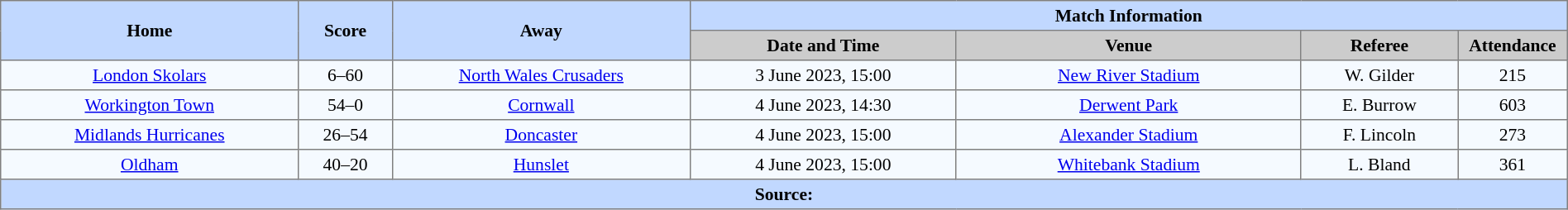<table border=1 style="border-collapse:collapse; font-size:90%; text-align:center;" cellpadding=3 cellspacing=0 width=100%>
<tr bgcolor=#C1D8FF>
<th scope="col" rowspan=2 width=19%>Home</th>
<th scope="col" rowspan=2 width=6%>Score</th>
<th scope="col" rowspan=2 width=19%>Away</th>
<th colspan=4>Match Information</th>
</tr>
<tr bgcolor=#CCCCCC>
<th scope="col" width=17%>Date and Time</th>
<th scope="col" width=22%>Venue</th>
<th scope="col" width=10%>Referee</th>
<th scope="col" width=7%>Attendance</th>
</tr>
<tr bgcolor=#F5FAFF>
<td> <a href='#'>London Skolars</a></td>
<td>6–60</td>
<td>  <a href='#'>North Wales Crusaders</a></td>
<td>3 June 2023, 15:00</td>
<td><a href='#'>New River Stadium</a></td>
<td>W. Gilder</td>
<td>215</td>
</tr>
<tr bgcolor=#F5FAFF>
<td> <a href='#'>Workington Town</a></td>
<td>54–0</td>
<td> <a href='#'>Cornwall</a></td>
<td>4 June 2023, 14:30</td>
<td><a href='#'>Derwent Park</a></td>
<td>E. Burrow</td>
<td>603</td>
</tr>
<tr bgcolor=#F5FAFF>
<td> <a href='#'>Midlands Hurricanes</a></td>
<td>26–54</td>
<td> <a href='#'>Doncaster</a></td>
<td>4 June 2023, 15:00</td>
<td><a href='#'>Alexander Stadium</a></td>
<td>F. Lincoln</td>
<td>273</td>
</tr>
<tr bgcolor=#F5FAFF>
<td> <a href='#'>Oldham</a></td>
<td>40–20</td>
<td> <a href='#'>Hunslet</a></td>
<td>4 June 2023, 15:00</td>
<td><a href='#'>Whitebank Stadium</a></td>
<td>L. Bland</td>
<td>361</td>
</tr>
<tr style="background:#c1d8ff;">
<th colspan=7>Source:</th>
</tr>
</table>
